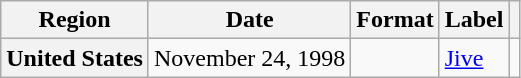<table class="wikitable plainrowheaders">
<tr>
<th scope="col">Region</th>
<th scope="col">Date</th>
<th scope="col">Format</th>
<th scope="col">Label</th>
<th scope="col"></th>
</tr>
<tr>
<th scope="row">United States</th>
<td>November 24, 1998</td>
<td></td>
<td><a href='#'>Jive</a></td>
<td></td>
</tr>
</table>
